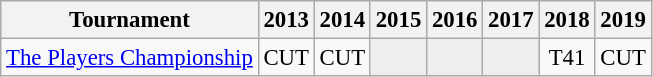<table class="wikitable" style="font-size:95%;text-align:center;">
<tr>
<th>Tournament</th>
<th>2013</th>
<th>2014</th>
<th>2015</th>
<th>2016</th>
<th>2017</th>
<th>2018</th>
<th>2019</th>
</tr>
<tr>
<td align=left><a href='#'>The Players Championship</a></td>
<td>CUT</td>
<td>CUT</td>
<td style="background:#eeeeee;"></td>
<td style="background:#eeeeee;"></td>
<td style="background:#eeeeee;"></td>
<td>T41</td>
<td>CUT</td>
</tr>
</table>
